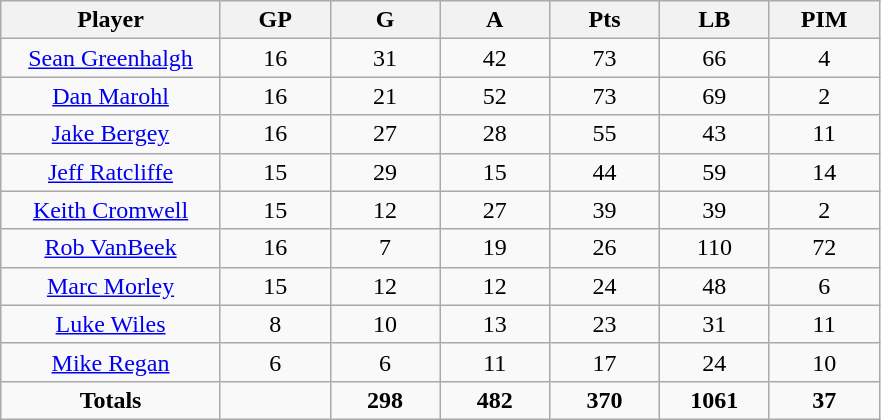<table class="wikitable sortable">
<tr align=center>
<th width="20%">Player</th>
<th width="10%">GP</th>
<th width="10%">G</th>
<th width="10%">A</th>
<th width="10%">Pts</th>
<th width="10%">LB</th>
<th width="10%">PIM</th>
</tr>
<tr align=center>
<td><a href='#'>Sean Greenhalgh</a></td>
<td>16</td>
<td>31</td>
<td>42</td>
<td>73</td>
<td>66</td>
<td>4</td>
</tr>
<tr align=center>
<td><a href='#'>Dan Marohl</a></td>
<td>16</td>
<td>21</td>
<td>52</td>
<td>73</td>
<td>69</td>
<td>2</td>
</tr>
<tr align=center>
<td><a href='#'>Jake Bergey</a></td>
<td>16</td>
<td>27</td>
<td>28</td>
<td>55</td>
<td>43</td>
<td>11</td>
</tr>
<tr align=center>
<td><a href='#'>Jeff Ratcliffe</a></td>
<td>15</td>
<td>29</td>
<td>15</td>
<td>44</td>
<td>59</td>
<td>14</td>
</tr>
<tr align=center>
<td><a href='#'>Keith Cromwell</a></td>
<td>15</td>
<td>12</td>
<td>27</td>
<td>39</td>
<td>39</td>
<td>2</td>
</tr>
<tr align=center>
<td><a href='#'>Rob VanBeek</a></td>
<td>16</td>
<td>7</td>
<td>19</td>
<td>26</td>
<td>110</td>
<td>72</td>
</tr>
<tr align=center>
<td><a href='#'>Marc Morley</a></td>
<td>15</td>
<td>12</td>
<td>12</td>
<td>24</td>
<td>48</td>
<td>6</td>
</tr>
<tr align=center>
<td><a href='#'>Luke Wiles</a></td>
<td>8</td>
<td>10</td>
<td>13</td>
<td>23</td>
<td>31</td>
<td>11</td>
</tr>
<tr align=center>
<td><a href='#'>Mike Regan</a></td>
<td>6</td>
<td>6</td>
<td>11</td>
<td>17</td>
<td>24</td>
<td>10</td>
</tr>
<tr align=center>
<td><strong>Totals</strong></td>
<td></td>
<td><strong>298</strong></td>
<td><strong>482</strong></td>
<td><strong>370</strong></td>
<td><strong>1061</strong></td>
<td><strong>37</strong></td>
</tr>
</table>
